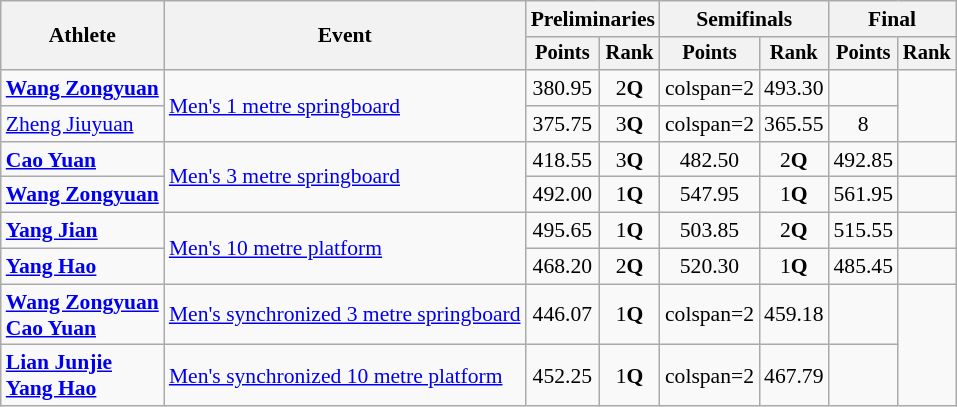<table class=wikitable style="font-size:90%">
<tr>
<th rowspan="2">Athlete</th>
<th rowspan="2">Event</th>
<th colspan="2">Preliminaries</th>
<th colspan="2">Semifinals</th>
<th colspan="2">Final</th>
</tr>
<tr style="font-size:95%">
<th>Points</th>
<th>Rank</th>
<th>Points</th>
<th>Rank</th>
<th>Points</th>
<th>Rank</th>
</tr>
<tr align=center>
<td align=left><strong><a href='#'>Wang Zongyuan</a></strong></td>
<td align=left rowspan=2><a href='#'>Men's 1 metre springboard</a></td>
<td>380.95</td>
<td>2<strong>Q</strong></td>
<td>colspan=2 </td>
<td>493.30</td>
<td></td>
</tr>
<tr align=center>
<td align=left><a href='#'>Zheng Jiuyuan</a></td>
<td>375.75</td>
<td>3<strong>Q</strong></td>
<td>colspan=2 </td>
<td>365.55</td>
<td>8</td>
</tr>
<tr align=center>
<td align=left><strong><a href='#'>Cao Yuan</a></strong></td>
<td align=left rowspan=2><a href='#'>Men's 3 metre springboard</a></td>
<td>418.55</td>
<td>3<strong>Q</strong></td>
<td>482.50</td>
<td>2<strong>Q</strong></td>
<td>492.85</td>
<td></td>
</tr>
<tr align=center>
<td align=left><strong><a href='#'>Wang Zongyuan</a></strong></td>
<td>492.00</td>
<td>1<strong>Q</strong></td>
<td>547.95</td>
<td>1<strong>Q</strong></td>
<td>561.95</td>
<td></td>
</tr>
<tr align=center>
<td align=left><strong><a href='#'>Yang Jian</a></strong></td>
<td align=left rowspan=2><a href='#'>Men's 10 metre platform</a></td>
<td>495.65</td>
<td>1<strong>Q</strong></td>
<td>503.85</td>
<td>2<strong>Q</strong></td>
<td>515.55</td>
<td></td>
</tr>
<tr align=center>
<td align=left><strong><a href='#'>Yang Hao</a></strong></td>
<td>468.20</td>
<td>2<strong>Q</strong></td>
<td>520.30</td>
<td>1<strong>Q</strong></td>
<td>485.45</td>
<td></td>
</tr>
<tr align=center>
<td align=left><strong><a href='#'>Wang Zongyuan</a><br><a href='#'>Cao Yuan</a></strong></td>
<td align=left><a href='#'>Men's synchronized 3 metre springboard</a></td>
<td>446.07</td>
<td>1<strong>Q</strong></td>
<td>colspan=2 </td>
<td>459.18</td>
<td></td>
</tr>
<tr align=center>
<td align=left><strong><a href='#'>Lian Junjie</a><br><a href='#'>Yang Hao</a></strong></td>
<td align=left><a href='#'>Men's synchronized 10 metre platform</a></td>
<td>452.25</td>
<td>1<strong>Q</strong></td>
<td>colspan=2 </td>
<td>467.79</td>
<td></td>
</tr>
</table>
